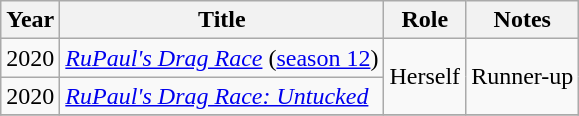<table class="wikitable plainrowheaders sortable">
<tr>
<th scope="col">Year</th>
<th scope="col">Title</th>
<th scope="col">Role</th>
<th scope="col">Notes</th>
</tr>
<tr>
<td>2020</td>
<td scope="row"><em><a href='#'>RuPaul's Drag Race</a></em> (<a href='#'>season 12</a>)</td>
<td rowspan="2">Herself</td>
<td rowspan="2">Runner-up</td>
</tr>
<tr>
<td>2020</td>
<td scope="row"><em><a href='#'>RuPaul's Drag Race: Untucked</a></em></td>
</tr>
<tr>
</tr>
</table>
